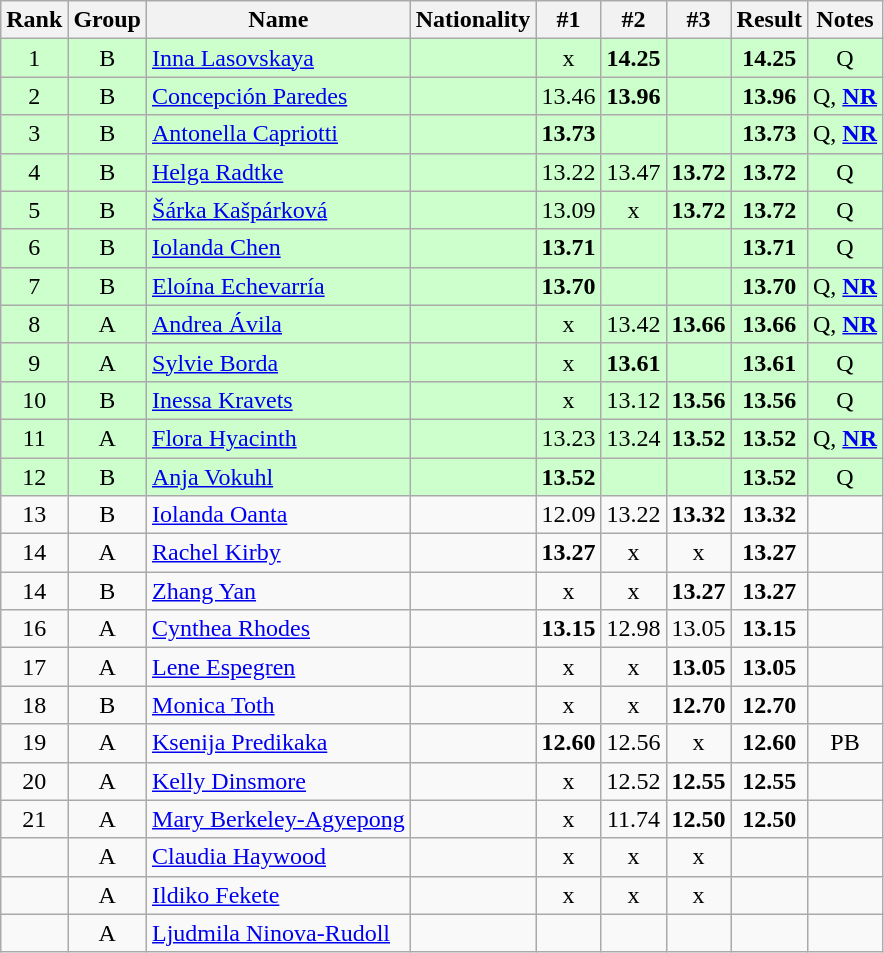<table class="wikitable sortable" style="text-align:center">
<tr>
<th>Rank</th>
<th>Group</th>
<th>Name</th>
<th>Nationality</th>
<th>#1</th>
<th>#2</th>
<th>#3</th>
<th>Result</th>
<th>Notes</th>
</tr>
<tr bgcolor=ccffcc>
<td>1</td>
<td>B</td>
<td align="left"><a href='#'>Inna Lasovskaya</a></td>
<td align=left></td>
<td>x</td>
<td><strong>14.25</strong></td>
<td></td>
<td><strong>14.25</strong></td>
<td>Q</td>
</tr>
<tr bgcolor=ccffcc>
<td>2</td>
<td>B</td>
<td align="left"><a href='#'>Concepción Paredes</a></td>
<td align=left></td>
<td>13.46</td>
<td><strong>13.96</strong></td>
<td></td>
<td><strong>13.96</strong></td>
<td>Q, <strong><a href='#'>NR</a></strong></td>
</tr>
<tr bgcolor=ccffcc>
<td>3</td>
<td>B</td>
<td align="left"><a href='#'>Antonella Capriotti</a></td>
<td align=left></td>
<td><strong>13.73</strong></td>
<td></td>
<td></td>
<td><strong>13.73</strong></td>
<td>Q, <strong><a href='#'>NR</a></strong></td>
</tr>
<tr bgcolor=ccffcc>
<td>4</td>
<td>B</td>
<td align="left"><a href='#'>Helga Radtke</a></td>
<td align=left></td>
<td>13.22</td>
<td>13.47</td>
<td><strong>13.72</strong></td>
<td><strong>13.72</strong></td>
<td>Q</td>
</tr>
<tr bgcolor=ccffcc>
<td>5</td>
<td>B</td>
<td align="left"><a href='#'>Šárka Kašpárková</a></td>
<td align=left></td>
<td>13.09</td>
<td>x</td>
<td><strong>13.72</strong></td>
<td><strong>13.72</strong></td>
<td>Q</td>
</tr>
<tr bgcolor=ccffcc>
<td>6</td>
<td>B</td>
<td align="left"><a href='#'>Iolanda Chen</a></td>
<td align=left></td>
<td><strong>13.71</strong></td>
<td></td>
<td></td>
<td><strong>13.71</strong></td>
<td>Q</td>
</tr>
<tr bgcolor=ccffcc>
<td>7</td>
<td>B</td>
<td align="left"><a href='#'>Eloína Echevarría</a></td>
<td align=left></td>
<td><strong>13.70</strong></td>
<td></td>
<td></td>
<td><strong>13.70</strong></td>
<td>Q, <strong><a href='#'>NR</a></strong></td>
</tr>
<tr bgcolor=ccffcc>
<td>8</td>
<td>A</td>
<td align="left"><a href='#'>Andrea Ávila</a></td>
<td align=left></td>
<td>x</td>
<td>13.42</td>
<td><strong>13.66</strong></td>
<td><strong>13.66</strong></td>
<td>Q, <strong><a href='#'>NR</a></strong></td>
</tr>
<tr bgcolor=ccffcc>
<td>9</td>
<td>A</td>
<td align="left"><a href='#'>Sylvie Borda</a></td>
<td align=left></td>
<td>x</td>
<td><strong>13.61</strong></td>
<td></td>
<td><strong>13.61</strong></td>
<td>Q</td>
</tr>
<tr bgcolor=ccffcc>
<td>10</td>
<td>B</td>
<td align="left"><a href='#'>Inessa Kravets</a></td>
<td align=left></td>
<td>x</td>
<td>13.12</td>
<td><strong>13.56</strong></td>
<td><strong>13.56</strong></td>
<td>Q</td>
</tr>
<tr bgcolor=ccffcc>
<td>11</td>
<td>A</td>
<td align="left"><a href='#'>Flora Hyacinth</a></td>
<td align=left></td>
<td>13.23</td>
<td>13.24</td>
<td><strong>13.52</strong></td>
<td><strong>13.52</strong></td>
<td>Q, <strong><a href='#'>NR</a></strong></td>
</tr>
<tr bgcolor=ccffcc>
<td>12</td>
<td>B</td>
<td align="left"><a href='#'>Anja Vokuhl</a></td>
<td align=left></td>
<td><strong>13.52</strong></td>
<td></td>
<td></td>
<td><strong>13.52</strong></td>
<td>Q</td>
</tr>
<tr>
<td>13</td>
<td>B</td>
<td align="left"><a href='#'>Iolanda Oanta</a></td>
<td align=left></td>
<td>12.09</td>
<td>13.22</td>
<td><strong>13.32</strong></td>
<td><strong>13.32</strong></td>
<td></td>
</tr>
<tr>
<td>14</td>
<td>A</td>
<td align="left"><a href='#'>Rachel Kirby</a></td>
<td align=left></td>
<td><strong>13.27</strong></td>
<td>x</td>
<td>x</td>
<td><strong>13.27</strong></td>
<td></td>
</tr>
<tr>
<td>14</td>
<td>B</td>
<td align="left"><a href='#'>Zhang Yan</a></td>
<td align=left></td>
<td>x</td>
<td>x</td>
<td><strong>13.27</strong></td>
<td><strong>13.27</strong></td>
<td></td>
</tr>
<tr>
<td>16</td>
<td>A</td>
<td align="left"><a href='#'>Cynthea Rhodes</a></td>
<td align=left></td>
<td><strong>13.15</strong></td>
<td>12.98</td>
<td>13.05</td>
<td><strong>13.15</strong></td>
<td></td>
</tr>
<tr>
<td>17</td>
<td>A</td>
<td align="left"><a href='#'>Lene Espegren</a></td>
<td align=left></td>
<td>x</td>
<td>x</td>
<td><strong>13.05</strong></td>
<td><strong>13.05</strong></td>
<td></td>
</tr>
<tr>
<td>18</td>
<td>B</td>
<td align="left"><a href='#'>Monica Toth</a></td>
<td align=left></td>
<td>x</td>
<td>x</td>
<td><strong>12.70</strong></td>
<td><strong>12.70</strong></td>
<td></td>
</tr>
<tr>
<td>19</td>
<td>A</td>
<td align="left"><a href='#'>Ksenija Predikaka</a></td>
<td align=left></td>
<td><strong>12.60</strong></td>
<td>12.56</td>
<td>x</td>
<td><strong>12.60</strong></td>
<td>PB</td>
</tr>
<tr>
<td>20</td>
<td>A</td>
<td align="left"><a href='#'>Kelly Dinsmore</a></td>
<td align=left></td>
<td>x</td>
<td>12.52</td>
<td><strong>12.55</strong></td>
<td><strong>12.55</strong></td>
<td></td>
</tr>
<tr>
<td>21</td>
<td>A</td>
<td align="left"><a href='#'>Mary Berkeley-Agyepong</a></td>
<td align=left></td>
<td>x</td>
<td>11.74</td>
<td><strong>12.50</strong></td>
<td><strong>12.50</strong></td>
<td></td>
</tr>
<tr>
<td></td>
<td>A</td>
<td align="left"><a href='#'>Claudia Haywood</a></td>
<td align=left></td>
<td>x</td>
<td>x</td>
<td>x</td>
<td><strong></strong></td>
<td></td>
</tr>
<tr>
<td></td>
<td>A</td>
<td align="left"><a href='#'>Ildiko Fekete</a></td>
<td align=left></td>
<td>x</td>
<td>x</td>
<td>x</td>
<td><strong></strong></td>
<td></td>
</tr>
<tr>
<td></td>
<td>A</td>
<td align="left"><a href='#'>Ljudmila Ninova-Rudoll</a></td>
<td align=left></td>
<td></td>
<td></td>
<td></td>
<td><strong></strong></td>
<td></td>
</tr>
</table>
